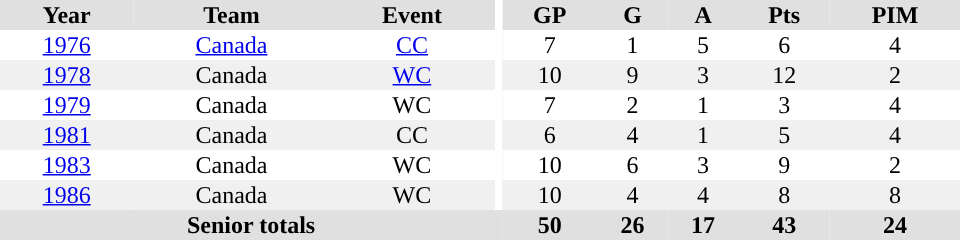<table border="0" cellpadding="1" cellspacing="0" ID="Table3" style="text-align:center; width:40em;">
<tr bgcolor="#e0e0e0">
<th>Year</th>
<th>Team</th>
<th>Event</th>
<th rowspan="102" bgcolor="#ffffff"></th>
<th>GP</th>
<th>G</th>
<th>A</th>
<th>Pts</th>
<th>PIM</th>
</tr>
<tr>
<td><a href='#'>1976</a></td>
<td><a href='#'>Canada</a></td>
<td><a href='#'>CC</a></td>
<td>7</td>
<td>1</td>
<td>5</td>
<td>6</td>
<td>4</td>
</tr>
<tr bgcolor="#f0f0f0">
<td><a href='#'>1978</a></td>
<td>Canada</td>
<td><a href='#'>WC</a></td>
<td>10</td>
<td>9</td>
<td>3</td>
<td>12</td>
<td>2</td>
</tr>
<tr>
<td><a href='#'>1979</a></td>
<td>Canada</td>
<td>WC</td>
<td>7</td>
<td>2</td>
<td>1</td>
<td>3</td>
<td>4</td>
</tr>
<tr bgcolor="#f0f0f0">
<td><a href='#'>1981</a></td>
<td>Canada</td>
<td>CC</td>
<td>6</td>
<td>4</td>
<td>1</td>
<td>5</td>
<td>4</td>
</tr>
<tr>
<td><a href='#'>1983</a></td>
<td>Canada</td>
<td>WC</td>
<td>10</td>
<td>6</td>
<td>3</td>
<td>9</td>
<td>2</td>
</tr>
<tr bgcolor="#f0f0f0">
<td><a href='#'>1986</a></td>
<td>Canada</td>
<td>WC</td>
<td>10</td>
<td>4</td>
<td>4</td>
<td>8</td>
<td>8</td>
</tr>
<tr bgcolor="#e0e0e0">
<th colspan="4">Senior totals</th>
<th>50</th>
<th>26</th>
<th>17</th>
<th>43</th>
<th>24</th>
</tr>
</table>
